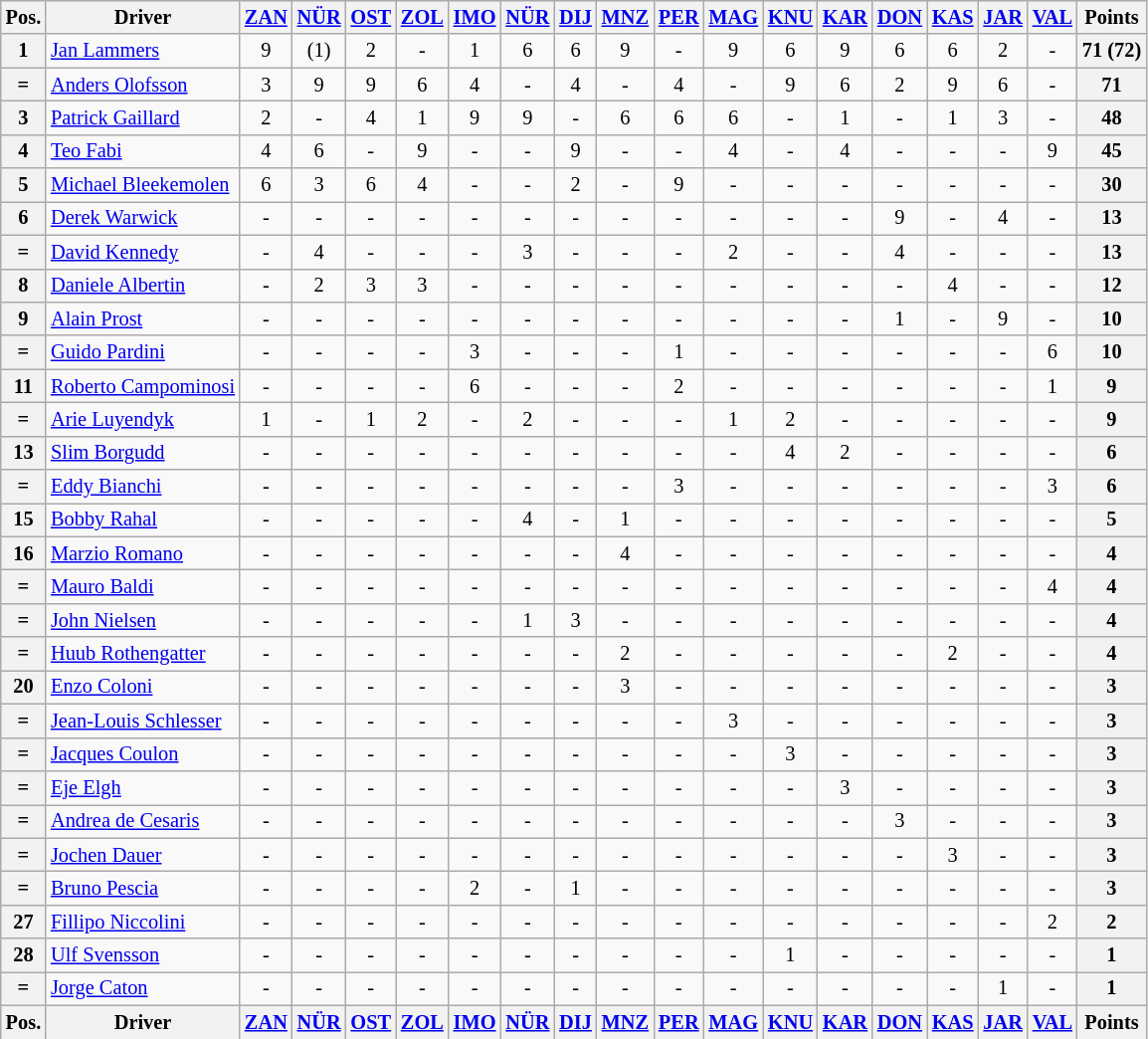<table align=left| class="wikitable" style="font-size: 85%; text-align: center">
<tr>
<th>Pos.</th>
<th>Driver</th>
<th><a href='#'>ZAN</a><br></th>
<th><a href='#'>NÜR</a><br></th>
<th><a href='#'>OST</a><br></th>
<th><a href='#'>ZOL</a><br></th>
<th><a href='#'>IMO</a><br></th>
<th><a href='#'>NÜR</a><br></th>
<th><a href='#'>DIJ</a><br></th>
<th><a href='#'>MNZ</a><br></th>
<th><a href='#'>PER</a><br></th>
<th><a href='#'>MAG</a><br></th>
<th><a href='#'>KNU</a><br></th>
<th><a href='#'>KAR</a><br></th>
<th><a href='#'>DON</a><br></th>
<th><a href='#'>KAS</a><br></th>
<th><a href='#'>JAR</a><br></th>
<th><a href='#'>VAL</a><br></th>
<th>Points</th>
</tr>
<tr>
<th>1</th>
<td align="left"> <a href='#'>Jan Lammers</a></td>
<td>9</td>
<td>(1)</td>
<td>2</td>
<td>-</td>
<td>1</td>
<td>6</td>
<td>6</td>
<td>9</td>
<td>-</td>
<td>9</td>
<td>6</td>
<td>9</td>
<td>6</td>
<td>6</td>
<td>2</td>
<td>-</td>
<th>71 (72)</th>
</tr>
<tr>
<th>=</th>
<td align="left"> <a href='#'>Anders Olofsson</a></td>
<td>3</td>
<td>9</td>
<td>9</td>
<td>6</td>
<td>4</td>
<td>-</td>
<td>4</td>
<td>-</td>
<td>4</td>
<td>-</td>
<td>9</td>
<td>6</td>
<td>2</td>
<td>9</td>
<td>6</td>
<td>-</td>
<th>71</th>
</tr>
<tr>
<th>3</th>
<td align="left"> <a href='#'>Patrick Gaillard</a></td>
<td>2</td>
<td>-</td>
<td>4</td>
<td>1</td>
<td>9</td>
<td>9</td>
<td>-</td>
<td>6</td>
<td>6</td>
<td>6</td>
<td>-</td>
<td>1</td>
<td>-</td>
<td>1</td>
<td>3</td>
<td>-</td>
<th>48</th>
</tr>
<tr>
<th>4</th>
<td align="left"> <a href='#'>Teo Fabi</a></td>
<td>4</td>
<td>6</td>
<td>-</td>
<td>9</td>
<td>-</td>
<td>-</td>
<td>9</td>
<td>-</td>
<td>-</td>
<td>4</td>
<td>-</td>
<td>4</td>
<td>-</td>
<td>-</td>
<td>-</td>
<td>9</td>
<th>45</th>
</tr>
<tr>
<th>5</th>
<td align="left"> <a href='#'>Michael Bleekemolen</a></td>
<td>6</td>
<td>3</td>
<td>6</td>
<td>4</td>
<td>-</td>
<td>-</td>
<td>2</td>
<td>-</td>
<td>9</td>
<td>-</td>
<td>-</td>
<td>-</td>
<td>-</td>
<td>-</td>
<td>-</td>
<td>-</td>
<th>30</th>
</tr>
<tr>
<th>6</th>
<td align="left"> <a href='#'>Derek Warwick</a></td>
<td>-</td>
<td>-</td>
<td>-</td>
<td>-</td>
<td>-</td>
<td>-</td>
<td>-</td>
<td>-</td>
<td>-</td>
<td>-</td>
<td>-</td>
<td>-</td>
<td>9</td>
<td>-</td>
<td>4</td>
<td>-</td>
<th>13</th>
</tr>
<tr>
<th>=</th>
<td align="left"> <a href='#'>David Kennedy</a></td>
<td>-</td>
<td>4</td>
<td>-</td>
<td>-</td>
<td>-</td>
<td>3</td>
<td>-</td>
<td>-</td>
<td>-</td>
<td>2</td>
<td>-</td>
<td>-</td>
<td>4</td>
<td>-</td>
<td>-</td>
<td>-</td>
<th>13</th>
</tr>
<tr>
<th>8</th>
<td align="left"> <a href='#'>Daniele Albertin</a></td>
<td>-</td>
<td>2</td>
<td>3</td>
<td>3</td>
<td>-</td>
<td>-</td>
<td>-</td>
<td>-</td>
<td>-</td>
<td>-</td>
<td>-</td>
<td>-</td>
<td>-</td>
<td>4</td>
<td>-</td>
<td>-</td>
<th>12</th>
</tr>
<tr>
<th>9</th>
<td align="left"> <a href='#'>Alain Prost</a></td>
<td>-</td>
<td>-</td>
<td>-</td>
<td>-</td>
<td>-</td>
<td>-</td>
<td>-</td>
<td>-</td>
<td>-</td>
<td>-</td>
<td>-</td>
<td>-</td>
<td>1</td>
<td>-</td>
<td>9</td>
<td>-</td>
<th>10</th>
</tr>
<tr>
<th>=</th>
<td align="left"> <a href='#'>Guido Pardini</a></td>
<td>-</td>
<td>-</td>
<td>-</td>
<td>-</td>
<td>3</td>
<td>-</td>
<td>-</td>
<td>-</td>
<td>1</td>
<td>-</td>
<td>-</td>
<td>-</td>
<td>-</td>
<td>-</td>
<td>-</td>
<td>6</td>
<th>10</th>
</tr>
<tr>
<th>11</th>
<td align="left"> <a href='#'>Roberto Campominosi</a></td>
<td>-</td>
<td>-</td>
<td>-</td>
<td>-</td>
<td>6</td>
<td>-</td>
<td>-</td>
<td>-</td>
<td>2</td>
<td>-</td>
<td>-</td>
<td>-</td>
<td>-</td>
<td>-</td>
<td>-</td>
<td>1</td>
<th>9</th>
</tr>
<tr>
<th>=</th>
<td align="left"> <a href='#'>Arie Luyendyk</a></td>
<td>1</td>
<td>-</td>
<td>1</td>
<td>2</td>
<td>-</td>
<td>2</td>
<td>-</td>
<td>-</td>
<td>-</td>
<td>1</td>
<td>2</td>
<td>-</td>
<td>-</td>
<td>-</td>
<td>-</td>
<td>-</td>
<th>9</th>
</tr>
<tr>
<th>13</th>
<td align="left"> <a href='#'>Slim Borgudd</a></td>
<td>-</td>
<td>-</td>
<td>-</td>
<td>-</td>
<td>-</td>
<td>-</td>
<td>-</td>
<td>-</td>
<td>-</td>
<td>-</td>
<td>4</td>
<td>2</td>
<td>-</td>
<td>-</td>
<td>-</td>
<td>-</td>
<th>6</th>
</tr>
<tr>
<th>=</th>
<td align="left"> <a href='#'>Eddy Bianchi</a></td>
<td>-</td>
<td>-</td>
<td>-</td>
<td>-</td>
<td>-</td>
<td>-</td>
<td>-</td>
<td>-</td>
<td>3</td>
<td>-</td>
<td>-</td>
<td>-</td>
<td>-</td>
<td>-</td>
<td>-</td>
<td>3</td>
<th>6</th>
</tr>
<tr>
<th>15</th>
<td align="left"> <a href='#'>Bobby Rahal</a></td>
<td>-</td>
<td>-</td>
<td>-</td>
<td>-</td>
<td>-</td>
<td>4</td>
<td>-</td>
<td>1</td>
<td>-</td>
<td>-</td>
<td>-</td>
<td>-</td>
<td>-</td>
<td>-</td>
<td>-</td>
<td>-</td>
<th>5</th>
</tr>
<tr>
<th>16</th>
<td align="left"> <a href='#'>Marzio Romano</a></td>
<td>-</td>
<td>-</td>
<td>-</td>
<td>-</td>
<td>-</td>
<td>-</td>
<td>-</td>
<td>4</td>
<td>-</td>
<td>-</td>
<td>-</td>
<td>-</td>
<td>-</td>
<td>-</td>
<td>-</td>
<td>-</td>
<th>4</th>
</tr>
<tr>
<th>=</th>
<td align="left"> <a href='#'>Mauro Baldi</a></td>
<td>-</td>
<td>-</td>
<td>-</td>
<td>-</td>
<td>-</td>
<td>-</td>
<td>-</td>
<td>-</td>
<td>-</td>
<td>-</td>
<td>-</td>
<td>-</td>
<td>-</td>
<td>-</td>
<td>-</td>
<td>4</td>
<th>4</th>
</tr>
<tr>
<th>=</th>
<td align="left"> <a href='#'>John Nielsen</a></td>
<td>-</td>
<td>-</td>
<td>-</td>
<td>-</td>
<td>-</td>
<td>1</td>
<td>3</td>
<td>-</td>
<td>-</td>
<td>-</td>
<td>-</td>
<td>-</td>
<td>-</td>
<td>-</td>
<td>-</td>
<td>-</td>
<th>4</th>
</tr>
<tr>
<th>=</th>
<td align="left"> <a href='#'>Huub Rothengatter</a></td>
<td>-</td>
<td>-</td>
<td>-</td>
<td>-</td>
<td>-</td>
<td>-</td>
<td>-</td>
<td>2</td>
<td>-</td>
<td>-</td>
<td>-</td>
<td>-</td>
<td>-</td>
<td>2</td>
<td>-</td>
<td>-</td>
<th>4</th>
</tr>
<tr>
<th>20</th>
<td align="left"> <a href='#'>Enzo Coloni</a></td>
<td>-</td>
<td>-</td>
<td>-</td>
<td>-</td>
<td>-</td>
<td>-</td>
<td>-</td>
<td>3</td>
<td>-</td>
<td>-</td>
<td>-</td>
<td>-</td>
<td>-</td>
<td>-</td>
<td>-</td>
<td>-</td>
<th>3</th>
</tr>
<tr>
<th>=</th>
<td align="left"> <a href='#'>Jean-Louis Schlesser</a></td>
<td>-</td>
<td>-</td>
<td>-</td>
<td>-</td>
<td>-</td>
<td>-</td>
<td>-</td>
<td>-</td>
<td>-</td>
<td>3</td>
<td>-</td>
<td>-</td>
<td>-</td>
<td>-</td>
<td>-</td>
<td>-</td>
<th>3</th>
</tr>
<tr>
<th>=</th>
<td align="left"> <a href='#'>Jacques Coulon</a></td>
<td>-</td>
<td>-</td>
<td>-</td>
<td>-</td>
<td>-</td>
<td>-</td>
<td>-</td>
<td>-</td>
<td>-</td>
<td>-</td>
<td>3</td>
<td>-</td>
<td>-</td>
<td>-</td>
<td>-</td>
<td>-</td>
<th>3</th>
</tr>
<tr>
<th>=</th>
<td align="left"> <a href='#'>Eje Elgh</a></td>
<td>-</td>
<td>-</td>
<td>-</td>
<td>-</td>
<td>-</td>
<td>-</td>
<td>-</td>
<td>-</td>
<td>-</td>
<td>-</td>
<td>-</td>
<td>3</td>
<td>-</td>
<td>-</td>
<td>-</td>
<td>-</td>
<th>3</th>
</tr>
<tr>
<th>=</th>
<td align="left"> <a href='#'>Andrea de Cesaris</a></td>
<td>-</td>
<td>-</td>
<td>-</td>
<td>-</td>
<td>-</td>
<td>-</td>
<td>-</td>
<td>-</td>
<td>-</td>
<td>-</td>
<td>-</td>
<td>-</td>
<td>3</td>
<td>-</td>
<td>-</td>
<td>-</td>
<th>3</th>
</tr>
<tr>
<th>=</th>
<td align="left"> <a href='#'>Jochen Dauer</a></td>
<td>-</td>
<td>-</td>
<td>-</td>
<td>-</td>
<td>-</td>
<td>-</td>
<td>-</td>
<td>-</td>
<td>-</td>
<td>-</td>
<td>-</td>
<td>-</td>
<td>-</td>
<td>3</td>
<td>-</td>
<td>-</td>
<th>3</th>
</tr>
<tr>
<th>=</th>
<td align="left"> <a href='#'>Bruno Pescia</a></td>
<td>-</td>
<td>-</td>
<td>-</td>
<td>-</td>
<td>2</td>
<td>-</td>
<td>1</td>
<td>-</td>
<td>-</td>
<td>-</td>
<td>-</td>
<td>-</td>
<td>-</td>
<td>-</td>
<td>-</td>
<td>-</td>
<th>3</th>
</tr>
<tr>
<th>27</th>
<td align="left"> <a href='#'>Fillipo Niccolini</a></td>
<td>-</td>
<td>-</td>
<td>-</td>
<td>-</td>
<td>-</td>
<td>-</td>
<td>-</td>
<td>-</td>
<td>-</td>
<td>-</td>
<td>-</td>
<td>-</td>
<td>-</td>
<td>-</td>
<td>-</td>
<td>2</td>
<th>2</th>
</tr>
<tr>
<th>28</th>
<td align="left"> <a href='#'>Ulf Svensson</a></td>
<td>-</td>
<td>-</td>
<td>-</td>
<td>-</td>
<td>-</td>
<td>-</td>
<td>-</td>
<td>-</td>
<td>-</td>
<td>-</td>
<td>1</td>
<td>-</td>
<td>-</td>
<td>-</td>
<td>-</td>
<td>-</td>
<th>1</th>
</tr>
<tr>
<th>=</th>
<td align="left"> <a href='#'>Jorge Caton</a></td>
<td>-</td>
<td>-</td>
<td>-</td>
<td>-</td>
<td>-</td>
<td>-</td>
<td>-</td>
<td>-</td>
<td>-</td>
<td>-</td>
<td>-</td>
<td>-</td>
<td>-</td>
<td>-</td>
<td>1</td>
<td>-</td>
<th>1</th>
</tr>
<tr>
<th>Pos.</th>
<th>Driver</th>
<th><a href='#'>ZAN</a><br></th>
<th><a href='#'>NÜR</a><br></th>
<th><a href='#'>OST</a><br></th>
<th><a href='#'>ZOL</a><br></th>
<th><a href='#'>IMO</a><br></th>
<th><a href='#'>NÜR</a><br></th>
<th><a href='#'>DIJ</a><br></th>
<th><a href='#'>MNZ</a><br></th>
<th><a href='#'>PER</a><br></th>
<th><a href='#'>MAG</a><br></th>
<th><a href='#'>KNU</a><br></th>
<th><a href='#'>KAR</a><br></th>
<th><a href='#'>DON</a><br></th>
<th><a href='#'>KAS</a><br></th>
<th><a href='#'>JAR</a><br></th>
<th><a href='#'>VAL</a><br></th>
<th>Points</th>
</tr>
</table>
